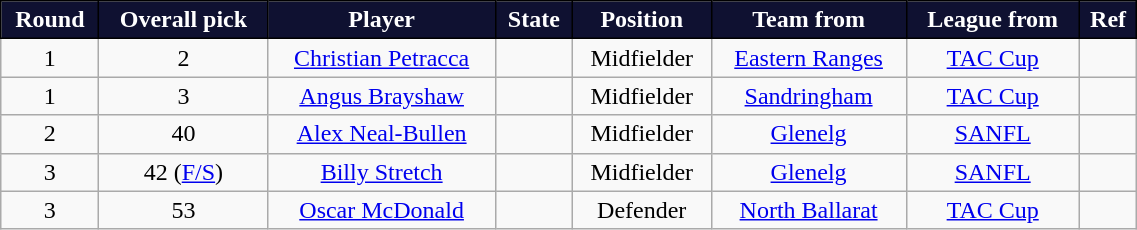<table class="wikitable" style="text-align:center; font-size:100%; width:60%;">
<tr style="color:#FFFFFF;">
<th style="background:#0F1131; border: solid black 1px;">Round</th>
<th style="background:#0F1131; border: solid black 1px;">Overall pick</th>
<th style="background:#0F1131; border: solid black 1px;">Player</th>
<th style="background:#0F1131; border: solid black 1px;">State</th>
<th style="background:#0F1131; border: solid black 1px;">Position</th>
<th style="background:#0F1131; border: solid black 1px;">Team from</th>
<th style="background:#0F1131; border: solid black 1px;">League from</th>
<th style="background:#0F1131; border: solid black 1px;">Ref</th>
</tr>
<tr>
<td>1</td>
<td>2</td>
<td><a href='#'>Christian Petracca</a></td>
<td></td>
<td>Midfielder</td>
<td><a href='#'>Eastern Ranges</a></td>
<td><a href='#'>TAC Cup</a></td>
<td></td>
</tr>
<tr style="text-align:center;">
<td>1</td>
<td>3</td>
<td><a href='#'>Angus Brayshaw</a></td>
<td></td>
<td>Midfielder</td>
<td><a href='#'>Sandringham</a></td>
<td><a href='#'>TAC Cup</a></td>
<td></td>
</tr>
<tr style="text-align:center;">
<td>2</td>
<td>40</td>
<td><a href='#'>Alex Neal-Bullen</a></td>
<td></td>
<td>Midfielder</td>
<td><a href='#'>Glenelg</a></td>
<td><a href='#'>SANFL</a></td>
<td></td>
</tr>
<tr style="text-align:center;">
<td>3</td>
<td>42 (<a href='#'>F/S</a>)</td>
<td><a href='#'>Billy Stretch</a></td>
<td></td>
<td>Midfielder</td>
<td><a href='#'>Glenelg</a></td>
<td><a href='#'>SANFL</a></td>
<td></td>
</tr>
<tr style="text-align:center;">
<td>3</td>
<td>53</td>
<td><a href='#'>Oscar McDonald</a></td>
<td></td>
<td>Defender</td>
<td><a href='#'>North Ballarat</a></td>
<td><a href='#'>TAC Cup</a></td>
<td></td>
</tr>
</table>
